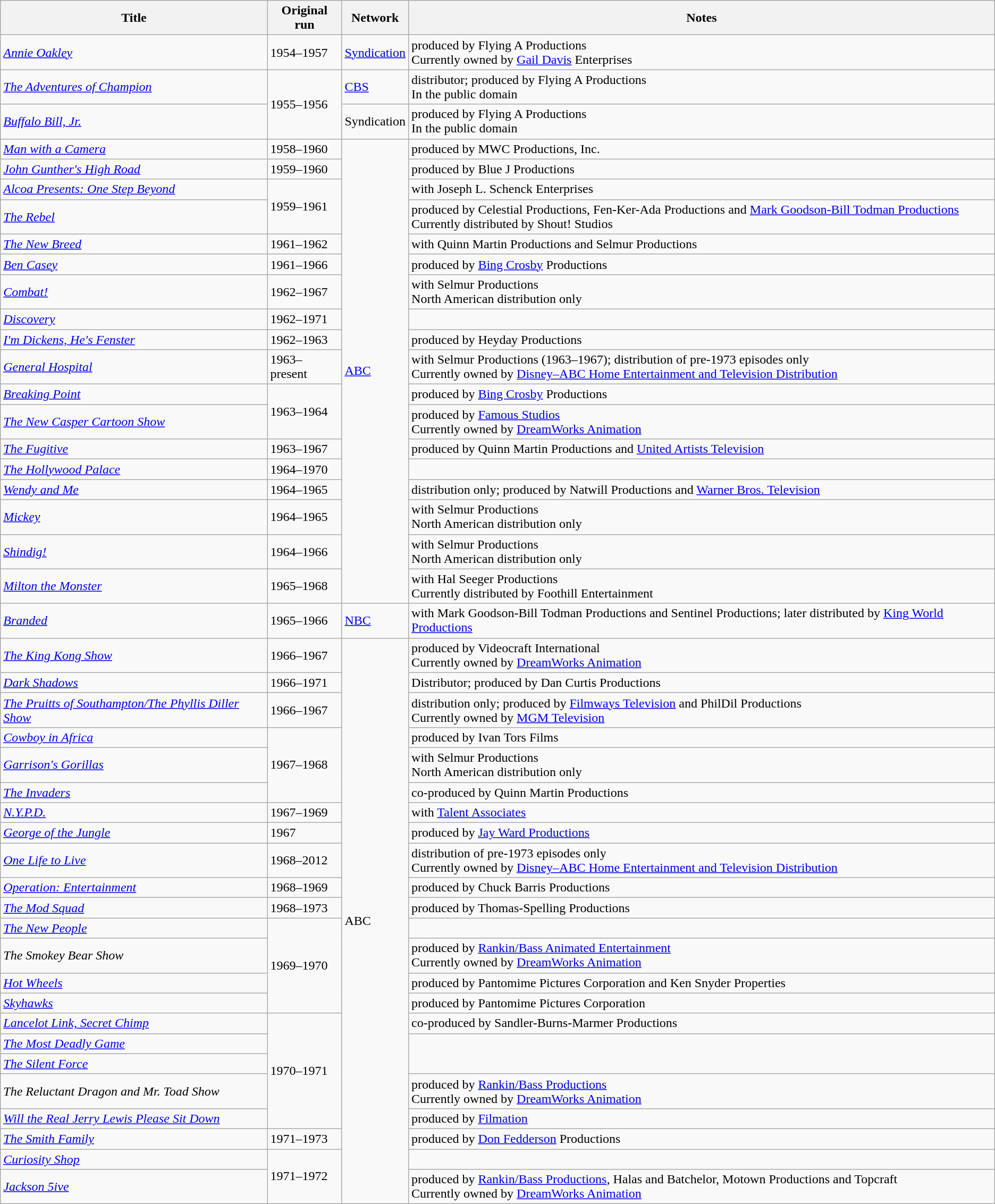<table class="wikitable sortable">
<tr>
<th>Title</th>
<th>Original run</th>
<th>Network</th>
<th>Notes</th>
</tr>
<tr>
<td><em><a href='#'>Annie Oakley</a></em></td>
<td>1954–1957</td>
<td><a href='#'>Syndication</a></td>
<td>produced by Flying A Productions<br>Currently owned by <a href='#'>Gail Davis</a> Enterprises</td>
</tr>
<tr>
<td><em><a href='#'>The Adventures of Champion</a></em></td>
<td rowspan="2">1955–1956</td>
<td><a href='#'>CBS</a></td>
<td>distributor; produced by Flying A Productions<br>In the public domain</td>
</tr>
<tr>
<td><em><a href='#'>Buffalo Bill, Jr.</a></em></td>
<td>Syndication</td>
<td>produced by Flying A Productions<br>In the public domain</td>
</tr>
<tr>
<td><em><a href='#'>Man with a Camera</a></em></td>
<td>1958–1960</td>
<td rowspan="18"><a href='#'>ABC</a></td>
<td>produced by MWC Productions, Inc.</td>
</tr>
<tr>
<td><em><a href='#'>John Gunther's High Road</a></em></td>
<td>1959–1960</td>
<td>produced by Blue J Productions</td>
</tr>
<tr>
<td><em><a href='#'>Alcoa Presents: One Step Beyond</a></em></td>
<td rowspan="2">1959–1961</td>
<td>with Joseph L. Schenck Enterprises</td>
</tr>
<tr>
<td><em><a href='#'>The Rebel</a></em></td>
<td>produced by Celestial Productions, Fen-Ker-Ada Productions and <a href='#'>Mark Goodson-Bill Todman Productions</a><br>Currently distributed by Shout! Studios</td>
</tr>
<tr>
<td><em><a href='#'>The New Breed</a></em></td>
<td>1961–1962</td>
<td>with Quinn Martin Productions and Selmur Productions</td>
</tr>
<tr>
<td><em><a href='#'>Ben Casey</a></em></td>
<td>1961–1966</td>
<td>produced by <a href='#'>Bing Crosby</a> Productions</td>
</tr>
<tr>
<td><em><a href='#'>Combat!</a></em></td>
<td>1962–1967</td>
<td>with Selmur Productions<br>North American distribution only</td>
</tr>
<tr>
<td><em><a href='#'>Discovery</a></em></td>
<td>1962–1971</td>
<td></td>
</tr>
<tr>
<td><em><a href='#'>I'm Dickens, He's Fenster</a></em></td>
<td>1962–1963</td>
<td>produced by Heyday Productions</td>
</tr>
<tr>
<td><em><a href='#'>General Hospital</a></em></td>
<td>1963–present</td>
<td>with Selmur Productions (1963–1967); distribution of pre-1973 episodes only<br>Currently owned by <a href='#'>Disney–ABC Home Entertainment and Television Distribution</a></td>
</tr>
<tr>
<td><em><a href='#'>Breaking Point</a></em></td>
<td rowspan="2">1963–1964</td>
<td>produced by <a href='#'>Bing Crosby</a> Productions</td>
</tr>
<tr>
<td><em><a href='#'>The New Casper Cartoon Show</a></em></td>
<td>produced by <a href='#'>Famous Studios</a><br>Currently owned by <a href='#'>DreamWorks Animation</a></td>
</tr>
<tr>
<td><em><a href='#'>The Fugitive</a></em></td>
<td>1963–1967</td>
<td>produced by Quinn Martin Productions and <a href='#'>United Artists Television</a></td>
</tr>
<tr>
<td><em><a href='#'>The Hollywood Palace</a></em></td>
<td>1964–1970</td>
<td></td>
</tr>
<tr>
<td><em><a href='#'>Wendy and Me</a></em></td>
<td>1964–1965</td>
<td>distribution only; produced by Natwill Productions and <a href='#'>Warner Bros. Television</a></td>
</tr>
<tr>
<td><em><a href='#'>Mickey</a></em></td>
<td>1964–1965</td>
<td>with Selmur Productions<br>North American distribution only</td>
</tr>
<tr>
<td><em><a href='#'>Shindig!</a></em></td>
<td>1964–1966</td>
<td>with Selmur Productions<br>North American distribution only</td>
</tr>
<tr>
<td><em><a href='#'>Milton the Monster</a></em></td>
<td>1965–1968</td>
<td>with Hal Seeger Productions<br>Currently distributed by Foothill Entertainment</td>
</tr>
<tr>
<td><em><a href='#'>Branded</a></em></td>
<td>1965–1966</td>
<td><a href='#'>NBC</a></td>
<td>with Mark Goodson-Bill Todman Productions and Sentinel Productions; later distributed by <a href='#'>King World Productions</a></td>
</tr>
<tr>
<td><em><a href='#'>The King Kong Show</a></em></td>
<td>1966–1967</td>
<td rowspan="23">ABC</td>
<td>produced by Videocraft International<br>Currently owned by <a href='#'>DreamWorks Animation</a></td>
</tr>
<tr>
<td><em><a href='#'>Dark Shadows</a></em></td>
<td>1966–1971</td>
<td>Distributor; produced by Dan Curtis Productions</td>
</tr>
<tr>
<td><em><a href='#'>The Pruitts of Southampton/The Phyllis Diller Show</a></em></td>
<td>1966–1967</td>
<td>distribution only; produced by <a href='#'>Filmways Television</a> and PhilDil Productions<br>Currently owned by <a href='#'>MGM Television</a></td>
</tr>
<tr>
<td><em><a href='#'>Cowboy in Africa</a></em></td>
<td rowspan="3">1967–1968</td>
<td>produced by Ivan Tors Films</td>
</tr>
<tr>
<td><em><a href='#'>Garrison's Gorillas</a></em></td>
<td>with Selmur Productions<br>North American distribution only</td>
</tr>
<tr>
<td><em><a href='#'>The Invaders</a></em></td>
<td>co-produced by Quinn Martin Productions</td>
</tr>
<tr>
<td><em><a href='#'>N.Y.P.D.</a></em></td>
<td>1967–1969</td>
<td>with <a href='#'>Talent Associates</a></td>
</tr>
<tr>
<td><em><a href='#'>George of the Jungle</a></em></td>
<td>1967</td>
<td>produced by <a href='#'>Jay Ward Productions</a></td>
</tr>
<tr>
<td><em><a href='#'>One Life to Live</a></em></td>
<td>1968–2012</td>
<td>distribution of pre-1973 episodes only<br>Currently owned by <a href='#'>Disney–ABC Home Entertainment and Television Distribution</a></td>
</tr>
<tr>
<td><em><a href='#'>Operation: Entertainment</a></em></td>
<td>1968–1969</td>
<td>produced by Chuck Barris Productions</td>
</tr>
<tr>
<td><em><a href='#'>The Mod Squad</a></em></td>
<td>1968–1973</td>
<td>produced by Thomas-Spelling Productions</td>
</tr>
<tr>
<td><em><a href='#'>The New People</a></em></td>
<td rowspan="4">1969–1970</td>
<td></td>
</tr>
<tr>
<td><em>The Smokey Bear Show</em></td>
<td>produced by <a href='#'>Rankin/Bass Animated Entertainment</a><br>Currently owned by <a href='#'>DreamWorks Animation</a></td>
</tr>
<tr>
<td><em><a href='#'>Hot Wheels</a></em></td>
<td>produced by Pantomime Pictures Corporation and Ken Snyder Properties</td>
</tr>
<tr>
<td><em><a href='#'>Skyhawks</a></em></td>
<td>produced by Pantomime Pictures Corporation</td>
</tr>
<tr>
<td><em><a href='#'>Lancelot Link, Secret Chimp</a></em></td>
<td rowspan="5">1970–1971</td>
<td>co-produced by Sandler-Burns-Marmer Productions</td>
</tr>
<tr>
<td><em><a href='#'>The Most Deadly Game</a></em></td>
<td rowspan="2"></td>
</tr>
<tr>
<td><em><a href='#'>The Silent Force</a></em></td>
</tr>
<tr>
<td><em>The Reluctant Dragon and Mr. Toad Show</em></td>
<td>produced by <a href='#'>Rankin/Bass Productions</a><br>Currently owned by <a href='#'>DreamWorks Animation</a></td>
</tr>
<tr>
<td><em><a href='#'>Will the Real Jerry Lewis Please Sit Down</a></em></td>
<td>produced by <a href='#'>Filmation</a></td>
</tr>
<tr>
<td><em><a href='#'>The Smith Family</a></em></td>
<td>1971–1973</td>
<td>produced by <a href='#'>Don Fedderson</a> Productions</td>
</tr>
<tr>
<td><em><a href='#'>Curiosity Shop</a></em></td>
<td rowspan="2">1971–1972</td>
<td></td>
</tr>
<tr>
<td><em><a href='#'>Jackson 5ive</a></em></td>
<td>produced by <a href='#'>Rankin/Bass Productions</a>, Halas and Batchelor, Motown Productions and Topcraft<br>Currently owned by <a href='#'>DreamWorks Animation</a></td>
</tr>
</table>
